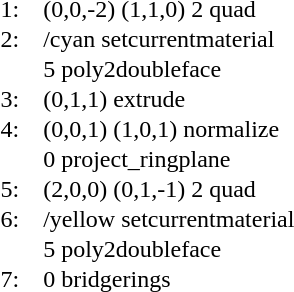<table>
<tr>
<td><br><table cellpadding="0">
<tr>
<td>1:</td>
<td>   </td>
<td>(0,0,-2) (1,1,0) 2 quad</td>
</tr>
<tr>
<td>2:</td>
<td></td>
<td>/cyan setcurrentmaterial</td>
</tr>
<tr>
<td></td>
<td></td>
<td>5 poly2doubleface</td>
</tr>
<tr>
<td>3:</td>
<td></td>
<td>(0,1,1) extrude</td>
</tr>
<tr>
<td>4:</td>
<td></td>
<td>(0,0,1) (1,0,1) normalize</td>
</tr>
<tr>
<td></td>
<td></td>
<td>0 project_ringplane</td>
</tr>
<tr>
<td>5:</td>
<td></td>
<td>(2,0,0) (0,1,-1) 2 quad</td>
</tr>
<tr>
<td>6:</td>
<td></td>
<td>/yellow setcurrentmaterial</td>
</tr>
<tr>
<td></td>
<td></td>
<td>5 poly2doubleface</td>
</tr>
<tr>
<td>7:</td>
<td></td>
<td>0 bridgerings</td>
</tr>
</table>
</td>
<td> </td>
<td align="center"></td>
</tr>
</table>
